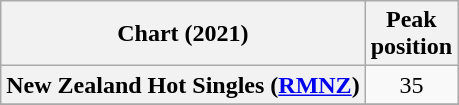<table class="wikitable sortable plainrowheaders" style="text-align:center">
<tr>
<th scope="col">Chart (2021)</th>
<th scope="col">Peak<br>position</th>
</tr>
<tr>
<th scope="row">New Zealand Hot Singles (<a href='#'>RMNZ</a>)</th>
<td>35</td>
</tr>
<tr>
</tr>
<tr>
</tr>
</table>
